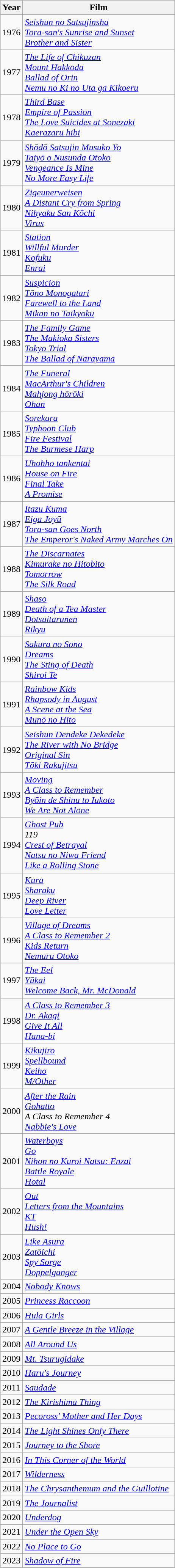<table class="wikitable sortable">
<tr>
<th>Year</th>
<th>Film</th>
</tr>
<tr>
<td>1976</td>
<td><em><a href='#'>Seishun no Satsujinsha</a></em><br><em><a href='#'>Tora-san's Sunrise and Sunset</a></em><br><em><a href='#'>Brother and Sister</a></em></td>
</tr>
<tr>
<td>1977</td>
<td><em><a href='#'>The Life of Chikuzan</a></em><br><em><a href='#'>Mount Hakkoda</a></em><br><em><a href='#'>Ballad of Orin</a></em><br><em><a href='#'>Nemu no Ki no Uta ga Kikoeru</a></em></td>
</tr>
<tr>
<td>1978</td>
<td><em><a href='#'>Third Base</a></em><br><em><a href='#'>Empire of Passion</a></em><br><em><a href='#'>The Love Suicides at Sonezaki</a></em><br><em><a href='#'>Kaerazaru hibi</a></em></td>
</tr>
<tr>
<td>1979</td>
<td><em><a href='#'>Shōdō Satsujin Musuko Yo</a></em><br><em><a href='#'>Taiyō o Nusunda Otoko</a></em><br><em><a href='#'>Vengeance Is Mine</a></em><br><em><a href='#'>No More Easy Life</a></em></td>
</tr>
<tr>
<td>1980</td>
<td><em><a href='#'>Zigeunerweisen</a></em><br><em><a href='#'>A Distant Cry from Spring</a></em><br><em><a href='#'>Nihyaku San Kōchi</a></em><br><em><a href='#'>Virus</a></em></td>
</tr>
<tr>
<td>1981</td>
<td><em><a href='#'>Station</a></em><br><em><a href='#'>Willful Murder</a></em><br><em><a href='#'>Kofuku</a></em><br><em><a href='#'>Enrai</a></em></td>
</tr>
<tr>
<td>1982</td>
<td><em><a href='#'>Suspicion</a></em><br><em><a href='#'>Tōno Monogatari</a></em><br><em><a href='#'>Farewell to the Land</a></em><br><em><a href='#'>Mikan no Taikyoku</a></em></td>
</tr>
<tr>
<td>1983</td>
<td><em><a href='#'>The Family Game</a></em><br><em><a href='#'>The Makioka Sisters</a></em><br><em><a href='#'>Tokyo Trial</a></em><br><em><a href='#'>The Ballad of Narayama</a></em></td>
</tr>
<tr>
<td>1984</td>
<td><em><a href='#'>The Funeral</a></em><br><em><a href='#'>MacArthur's Children</a></em><br><em><a href='#'>Mahjong hōrōki</a></em><br><em><a href='#'>Ohan</a></em></td>
</tr>
<tr>
<td>1985</td>
<td><em><a href='#'>Sorekara</a></em><br><em><a href='#'>Typhoon Club</a></em><br><em><a href='#'>Fire Festival</a></em><br><em><a href='#'>The Burmese Harp</a></em></td>
</tr>
<tr>
<td>1986</td>
<td><em><a href='#'>Uhohho tankentai</a></em><br><em><a href='#'>House on Fire</a></em><br><em><a href='#'>Final Take</a></em><br><em><a href='#'>A Promise</a></em></td>
</tr>
<tr>
<td>1987</td>
<td><em><a href='#'>Itazu Kuma</a></em><br><em><a href='#'>Eiga Joyū</a></em><br><em><a href='#'>Tora-san Goes North</a></em><br><em><a href='#'>The Emperor's Naked Army Marches On</a></em></td>
</tr>
<tr>
<td>1988</td>
<td><em><a href='#'>The Discarnates</a></em><br><em><a href='#'>Kimurake no Hitobito</a></em><br><em><a href='#'>Tomorrow</a></em><br><em><a href='#'>The Silk Road</a></em></td>
</tr>
<tr>
<td>1989</td>
<td><em><a href='#'>Shaso</a></em><br><em><a href='#'>Death of a Tea Master</a></em><br><em><a href='#'>Dotsuitarunen</a></em><br><em><a href='#'>Rikyu</a></em></td>
</tr>
<tr>
<td>1990</td>
<td><em><a href='#'>Sakura no Sono</a></em><br><em><a href='#'>Dreams</a></em><br><em><a href='#'>The Sting of Death</a></em><br><em><a href='#'>Shiroi Te</a></em></td>
</tr>
<tr>
<td>1991</td>
<td><em><a href='#'>Rainbow Kids</a></em><br><em><a href='#'>Rhapsody in August</a></em><br><em><a href='#'>A Scene at the Sea</a></em><br><em><a href='#'>Munō no Hito</a></em></td>
</tr>
<tr>
<td>1992</td>
<td><em><a href='#'>Seishun Dendeke Dekedeke</a></em><br><em><a href='#'>The River with No Bridge</a></em><br><em><a href='#'>Original Sin</a></em><br><em><a href='#'>Tōki Rakujitsu</a></em></td>
</tr>
<tr>
<td>1993</td>
<td><em><a href='#'>Moving</a></em><br><em><a href='#'>A Class to Remember</a></em><br><em><a href='#'>Byōin de Shinu to Iukoto</a></em><br><em><a href='#'>We Are Not Alone</a></em></td>
</tr>
<tr>
<td>1994</td>
<td><em><a href='#'>Ghost Pub</a></em><br><em>119</em><br><em><a href='#'>Crest of Betrayal</a></em><br><em><a href='#'>Natsu no Niwa Friend</a></em><br><em><a href='#'>Like a Rolling Stone</a></em></td>
</tr>
<tr>
<td>1995</td>
<td><em><a href='#'>Kura</a></em><br><em><a href='#'>Sharaku</a></em><br><em><a href='#'>Deep River</a></em><br><em><a href='#'>Love Letter</a></em></td>
</tr>
<tr>
<td>1996</td>
<td><em><a href='#'>Village of Dreams</a></em><br><em><a href='#'>A Class to Remember 2</a></em><br><em><a href='#'>Kids Return</a></em><br><em><a href='#'>Nemuru Otoko</a></em></td>
</tr>
<tr>
<td>1997</td>
<td><em><a href='#'>The Eel</a></em><br><em><a href='#'>Yūkai</a></em><br><em><a href='#'>Welcome Back, Mr. McDonald</a></em></td>
</tr>
<tr>
<td>1998</td>
<td><em><a href='#'>A Class to Remember 3</a></em><br><em><a href='#'>Dr. Akagi</a></em><br><em><a href='#'>Give It All</a></em><br><em><a href='#'>Hana-bi</a></em></td>
</tr>
<tr>
<td>1999</td>
<td><em><a href='#'>Kikujiro</a></em><br><em><a href='#'>Spellbound</a></em><br><em><a href='#'>Keiho</a></em><br><em><a href='#'>M/Other</a></em></td>
</tr>
<tr>
<td>2000</td>
<td><em><a href='#'>After the Rain</a></em><br><em><a href='#'>Gohatto</a></em><br><em>A Class to Remember 4</em><br><em><a href='#'>Nabbie's Love</a></em></td>
</tr>
<tr>
<td>2001</td>
<td><em><a href='#'>Waterboys</a></em><br><em><a href='#'>Go</a></em><br><em><a href='#'>Nihon no Kuroi Natsu: Enzai</a></em><br><em><a href='#'>Battle Royale</a></em><br><em><a href='#'>Hotal</a></em></td>
</tr>
<tr>
<td>2002</td>
<td><em><a href='#'>Out</a></em><br><em><a href='#'>Letters from the Mountains</a></em><br><em><a href='#'>KT</a></em><br><em><a href='#'>Hush!</a></em></td>
</tr>
<tr>
<td>2003</td>
<td><em><a href='#'>Like Asura</a></em><br><em><a href='#'>Zatōichi</a></em><br><em><a href='#'>Spy Sorge</a></em><br><em><a href='#'>Doppelganger</a></em></td>
</tr>
<tr>
<td>2004</td>
<td><em><a href='#'>Nobody Knows</a></em></td>
</tr>
<tr>
<td>2005</td>
<td><em><a href='#'>Princess Raccoon</a></em></td>
</tr>
<tr>
<td>2006</td>
<td><em><a href='#'>Hula Girls</a></em></td>
</tr>
<tr>
<td>2007</td>
<td><em><a href='#'>A Gentle Breeze in the Village</a></em></td>
</tr>
<tr>
<td>2008</td>
<td><em><a href='#'>All Around Us</a></em></td>
</tr>
<tr>
<td>2009</td>
<td><em><a href='#'>Mt. Tsurugidake</a></em></td>
</tr>
<tr>
<td>2010</td>
<td><em><a href='#'>Haru's Journey</a></em></td>
</tr>
<tr>
<td>2011</td>
<td><em><a href='#'>Saudade</a></em></td>
</tr>
<tr>
<td>2012</td>
<td><em><a href='#'>The Kirishima Thing</a></em></td>
</tr>
<tr>
<td>2013</td>
<td><em><a href='#'>Pecoross' Mother and Her Days</a></em></td>
</tr>
<tr>
<td>2014</td>
<td><em><a href='#'>The Light Shines Only There</a></em></td>
</tr>
<tr>
<td>2015</td>
<td><em><a href='#'>Journey to the Shore</a></em></td>
</tr>
<tr>
<td>2016</td>
<td><em><a href='#'>In This Corner of the World</a></em></td>
</tr>
<tr>
<td>2017</td>
<td><em><a href='#'>Wilderness</a></em></td>
</tr>
<tr>
<td>2018</td>
<td><em><a href='#'>The Chrysanthemum and the Guillotine</a></em></td>
</tr>
<tr>
<td>2019</td>
<td><em><a href='#'>The Journalist</a></em></td>
</tr>
<tr>
<td>2020</td>
<td><em><a href='#'>Underdog</a></em></td>
</tr>
<tr>
<td>2021</td>
<td><em><a href='#'>Under the Open Sky</a></em></td>
</tr>
<tr>
<td>2022</td>
<td><em><a href='#'>No Place to Go</a></em></td>
</tr>
<tr>
<td>2023</td>
<td><em><a href='#'>Shadow of Fire</a></em></td>
</tr>
<tr>
</tr>
</table>
